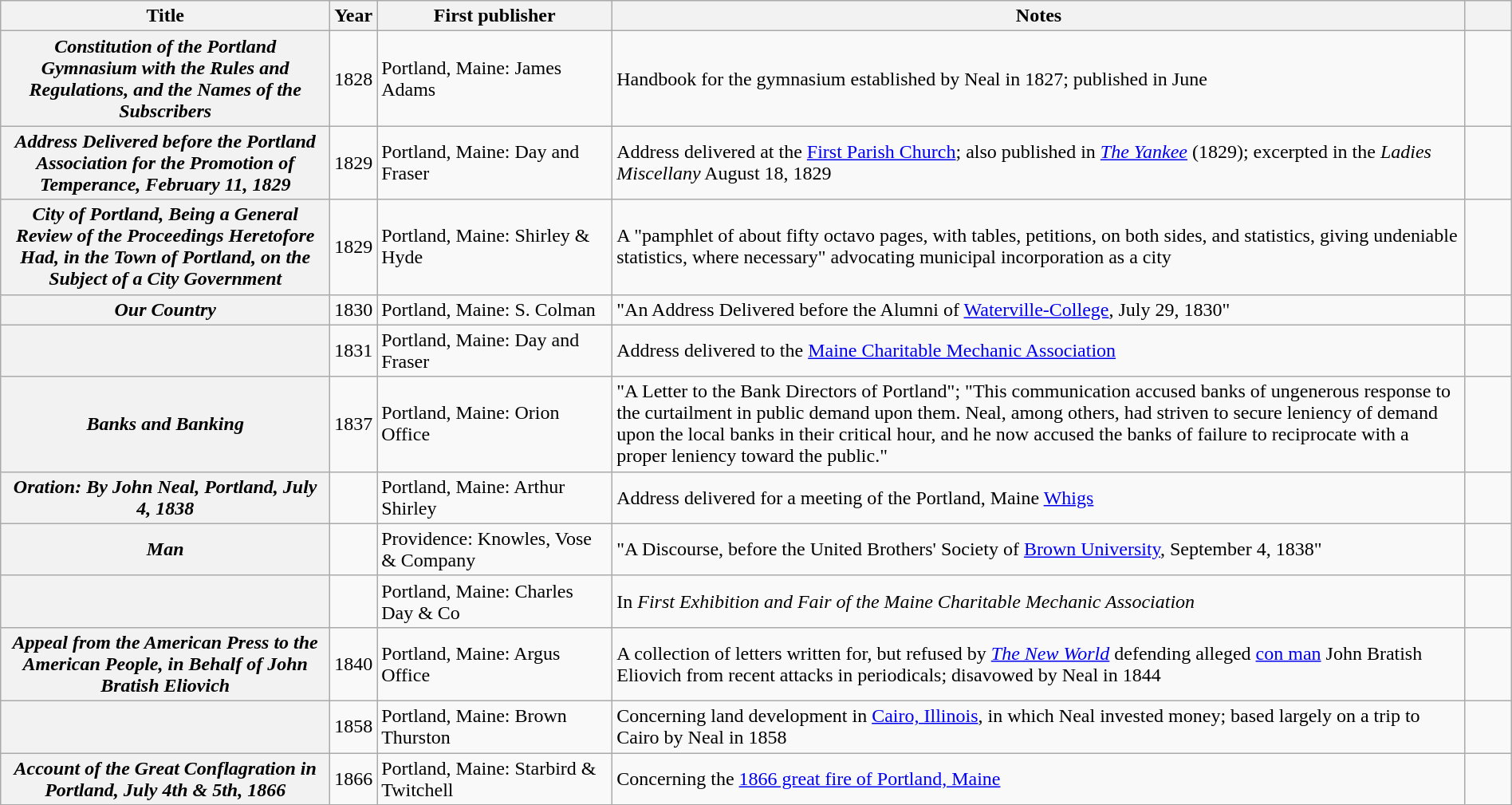<table class="wikitable plainrowheaders sortable" style="margin-right: 0;">
<tr>
<th scope="col" style="width: 17em;">Title</th>
<th scope="col" style="width: 2em;">Year</th>
<th scope="col" style="width: 12em;">First publisher</th>
<th scope="col" class="unsortable" style="width: 45em;">Notes</th>
<th scope="col" class="unsortable" style="width: 2em;"></th>
</tr>
<tr>
<th scope="row"><em>Constitution of the Portland Gymnasium with the Rules and Regulations, and the Names of the Subscribers</em></th>
<td>1828</td>
<td>Portland, Maine: James Adams</td>
<td>Handbook for the gymnasium established by Neal in 1827; published in June</td>
<td style="text-align: center;"></td>
</tr>
<tr>
<th scope="row"><em>Address Delivered before the Portland Association for the Promotion of Temperance, February 11, 1829</em></th>
<td>1829</td>
<td>Portland, Maine: Day and Fraser</td>
<td>Address delivered at the <a href='#'>First Parish Church</a>; also published in <em><a href='#'>The Yankee</a></em> (1829); excerpted in the <em>Ladies Miscellany</em> August 18, 1829</td>
<td style="text-align: center;"></td>
</tr>
<tr>
<th scope="row"><em>City of Portland, Being a General Review of the Proceedings Heretofore Had, in the Town of Portland, on the Subject of a City Government</em></th>
<td>1829</td>
<td>Portland, Maine: Shirley & Hyde</td>
<td>A "pamphlet of about fifty octavo pages, with tables, petitions, on both sides, and statistics, giving undeniable statistics, where necessary" advocating municipal incorporation as a city</td>
<td style="text-align: center;"></td>
</tr>
<tr>
<th scope="row"><em>Our Country</em></th>
<td>1830</td>
<td>Portland, Maine: S. Colman</td>
<td>"An Address Delivered before the Alumni of <a href='#'>Waterville-College</a>, July 29, 1830"</td>
<td style="text-align: center;"></td>
</tr>
<tr>
<th scope="row"></th>
<td>1831</td>
<td>Portland, Maine: Day and Fraser</td>
<td>Address delivered to the <a href='#'>Maine Charitable Mechanic Association</a></td>
<td style="text-align: center;"></td>
</tr>
<tr>
<th scope="row"><em>Banks and Banking</em></th>
<td>1837</td>
<td>Portland, Maine: Orion Office</td>
<td>"A Letter to the Bank Directors of Portland"; "This communication accused banks of ungenerous response to the curtailment in public demand upon them.  Neal, among others, had striven to secure leniency of demand upon the local banks in their critical hour, and he now accused the banks of failure to reciprocate with a proper leniency toward the public."</td>
<td style="text-align: center;"></td>
</tr>
<tr>
<th scope="row"><em>Oration: By John Neal, Portland, July 4, 1838</em></th>
<td></td>
<td>Portland, Maine: Arthur Shirley</td>
<td>Address delivered for a meeting of the Portland, Maine <a href='#'>Whigs</a></td>
<td style="text-align: center;"></td>
</tr>
<tr>
<th scope="row"><em>Man</em></th>
<td></td>
<td>Providence: Knowles, Vose & Company</td>
<td>"A Discourse, before the United Brothers' Society of <a href='#'>Brown University</a>, September 4, 1838"</td>
<td style="text-align: center;"></td>
</tr>
<tr>
<th scope="row"></th>
<td></td>
<td>Portland, Maine: Charles Day & Co</td>
<td>In <em>First Exhibition and Fair of the Maine Charitable Mechanic Association</em></td>
<td style="text-align: center;"></td>
</tr>
<tr>
<th scope="row"><em>Appeal from the American Press to the American People, in Behalf of John Bratish Eliovich</em></th>
<td>1840</td>
<td>Portland, Maine: Argus Office</td>
<td>A collection of letters written for, but refused by <em><a href='#'>The New World</a></em> defending alleged <a href='#'>con man</a> John Bratish Eliovich from recent attacks in periodicals; disavowed by Neal in 1844</td>
<td style="text-align: center;"></td>
</tr>
<tr>
<th scope="row"></th>
<td>1858</td>
<td>Portland, Maine: Brown Thurston</td>
<td>Concerning land development in <a href='#'>Cairo, Illinois</a>, in which Neal invested money; based largely on a trip to Cairo by Neal in 1858</td>
<td style="text-align: center;"></td>
</tr>
<tr>
<th scope="row"><em>Account of the Great Conflagration in Portland, July 4th & 5th, 1866</em></th>
<td>1866</td>
<td>Portland, Maine: Starbird & Twitchell</td>
<td>Concerning the <a href='#'>1866 great fire of Portland, Maine</a></td>
<td style="text-align: center;"></td>
</tr>
</table>
